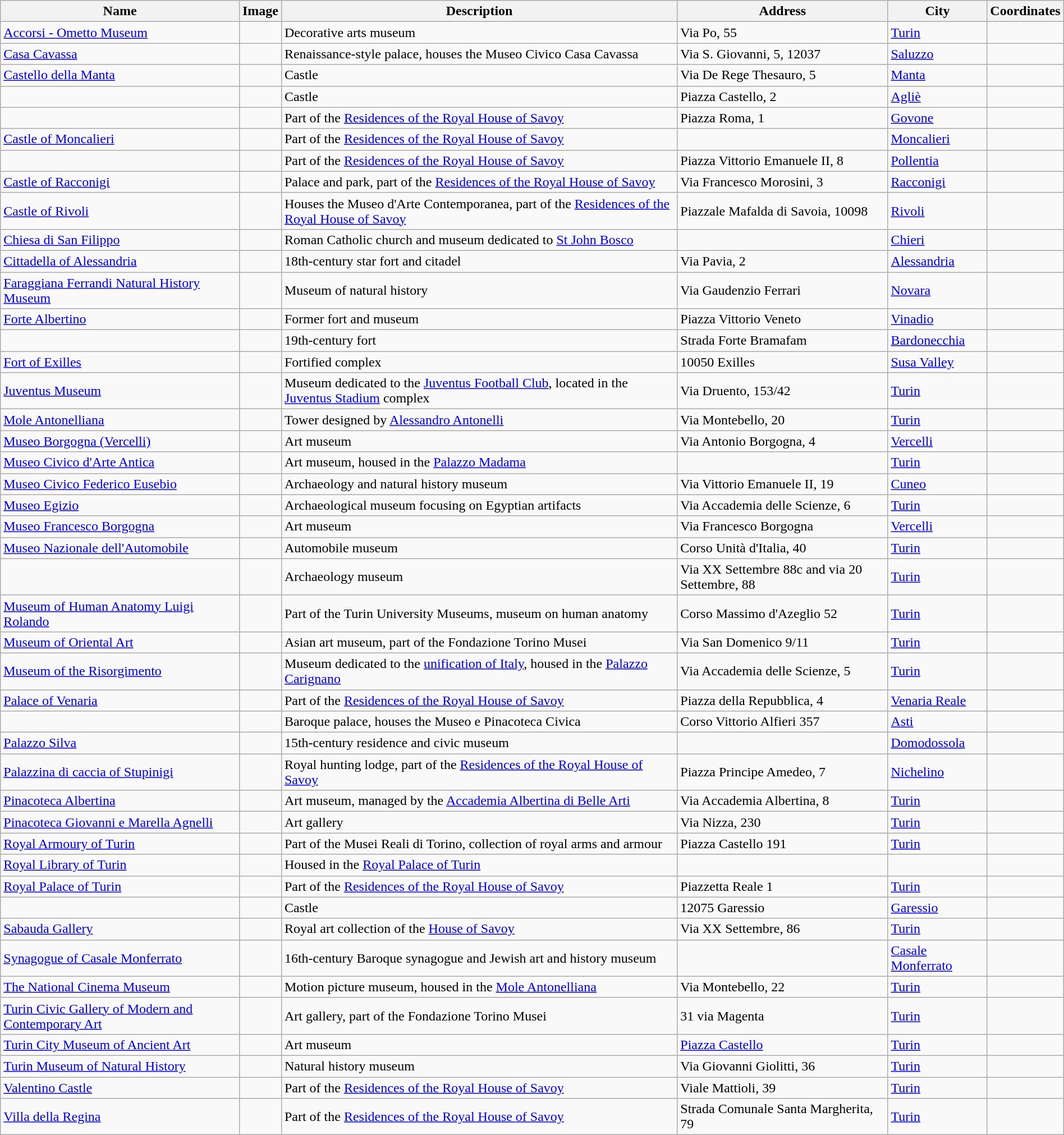<table class='wikitable sortable' style='width:100%'>
<tr>
<th>Name</th>
<th>Image</th>
<th>Description</th>
<th>Address</th>
<th>City</th>
<th>Coordinates</th>
</tr>
<tr>
<td><a href='#'>Accorsi - Ometto Museum</a></td>
<td></td>
<td>Decorative arts museum</td>
<td>Via Po, 55</td>
<td><a href='#'>Turin</a></td>
<td></td>
</tr>
<tr>
<td><a href='#'>Casa Cavassa</a></td>
<td></td>
<td>Renaissance-style palace, houses the Museo Civico Casa Cavassa</td>
<td>Via S. Giovanni, 5, 12037</td>
<td><a href='#'>Saluzzo</a></td>
<td></td>
</tr>
<tr>
<td><a href='#'>Castello della Manta</a></td>
<td></td>
<td>Castle</td>
<td>Via De Rege Thesauro, 5</td>
<td><a href='#'>Manta</a></td>
<td></td>
</tr>
<tr>
<td></td>
<td></td>
<td>Castle</td>
<td>Piazza Castello, 2</td>
<td><a href='#'>Agliè</a></td>
<td></td>
</tr>
<tr>
<td></td>
<td></td>
<td>Part of the <a href='#'>Residences of the Royal House of Savoy</a></td>
<td>Piazza Roma, 1</td>
<td><a href='#'>Govone</a></td>
<td></td>
</tr>
<tr>
<td><a href='#'>Castle of Moncalieri</a></td>
<td></td>
<td>Part of the <a href='#'>Residences of the Royal House of Savoy</a></td>
<td></td>
<td><a href='#'>Moncalieri</a></td>
<td></td>
</tr>
<tr>
<td></td>
<td></td>
<td>Part of the <a href='#'>Residences of the Royal House of Savoy</a></td>
<td>Piazza Vittorio Emanuele II, 8</td>
<td><a href='#'>Pollentia</a></td>
<td></td>
</tr>
<tr>
<td><a href='#'>Castle of Racconigi</a></td>
<td></td>
<td>Palace and park, part of the <a href='#'>Residences of the Royal House of Savoy</a></td>
<td>Via Francesco Morosini, 3</td>
<td><a href='#'>Racconigi</a></td>
<td></td>
</tr>
<tr>
<td><a href='#'>Castle of Rivoli</a></td>
<td></td>
<td>Houses the Museo d'Arte Contemporanea, part of the <a href='#'>Residences of the Royal House of Savoy</a></td>
<td>Piazzale Mafalda di Savoia, 10098</td>
<td><a href='#'>Rivoli</a></td>
<td></td>
</tr>
<tr>
<td><a href='#'>Chiesa di San Filippo</a></td>
<td></td>
<td>Roman Catholic church and museum dedicated to <a href='#'>St John Bosco</a></td>
<td></td>
<td><a href='#'>Chieri</a></td>
<td></td>
</tr>
<tr>
<td><a href='#'>Cittadella of Alessandria</a></td>
<td></td>
<td>18th-century star fort and citadel</td>
<td>Via Pavia, 2</td>
<td><a href='#'>Alessandria</a></td>
<td></td>
</tr>
<tr>
<td><a href='#'>Faraggiana Ferrandi Natural History Museum</a></td>
<td></td>
<td>Museum of natural history</td>
<td>Via Gaudenzio Ferrari</td>
<td><a href='#'>Novara</a></td>
<td></td>
</tr>
<tr>
<td><a href='#'>Forte Albertino</a></td>
<td></td>
<td>Former fort and museum</td>
<td>Piazza Vittorio Veneto</td>
<td><a href='#'>Vinadio</a></td>
<td></td>
</tr>
<tr>
<td></td>
<td></td>
<td>19th-century fort</td>
<td>Strada Forte Bramafam</td>
<td><a href='#'>Bardonecchia</a></td>
<td></td>
</tr>
<tr>
<td><a href='#'>Fort of Exilles</a></td>
<td></td>
<td>Fortified complex</td>
<td>10050 Exilles</td>
<td><a href='#'>Susa Valley</a></td>
<td></td>
</tr>
<tr>
<td><a href='#'>Juventus Museum</a></td>
<td></td>
<td>Museum dedicated to the <a href='#'>Juventus Football Club</a>, located in the <a href='#'>Juventus Stadium</a> complex</td>
<td>Via Druento, 153/42</td>
<td><a href='#'>Turin</a></td>
<td></td>
</tr>
<tr>
<td><a href='#'>Mole Antonelliana</a></td>
<td></td>
<td>Tower designed by <a href='#'>Alessandro Antonelli</a></td>
<td>Via Montebello, 20</td>
<td><a href='#'>Turin</a></td>
<td></td>
</tr>
<tr>
<td><a href='#'>Museo Borgogna (Vercelli)</a></td>
<td></td>
<td>Art museum</td>
<td>Via Antonio Borgogna, 4</td>
<td><a href='#'>Vercelli</a></td>
<td></td>
</tr>
<tr>
<td><a href='#'>Museo Civico d'Arte Antica</a></td>
<td></td>
<td>Art museum, housed in the <a href='#'>Palazzo Madama</a></td>
<td></td>
<td><a href='#'>Turin</a></td>
<td></td>
</tr>
<tr>
<td><a href='#'>Museo Civico Federico Eusebio</a></td>
<td></td>
<td>Archaeology and natural history museum</td>
<td>Via Vittorio Emanuele II, 19</td>
<td><a href='#'>Cuneo</a></td>
<td></td>
</tr>
<tr>
<td><a href='#'>Museo Egizio</a></td>
<td></td>
<td>Archaeological museum focusing on Egyptian artifacts</td>
<td>Via Accademia delle Scienze, 6</td>
<td><a href='#'>Turin</a></td>
<td></td>
</tr>
<tr>
<td><a href='#'>Museo Francesco Borgogna</a></td>
<td></td>
<td>Art museum</td>
<td>Via Francesco Borgogna</td>
<td><a href='#'>Vercelli</a></td>
<td></td>
</tr>
<tr>
<td><a href='#'>Museo Nazionale dell'Automobile</a></td>
<td></td>
<td>Automobile museum</td>
<td>Corso Unità d'Italia, 40</td>
<td><a href='#'>Turin</a></td>
<td></td>
</tr>
<tr>
<td></td>
<td></td>
<td>Archaeology museum</td>
<td>Via XX Settembre 88c and via 20 Settembre, 88</td>
<td><a href='#'>Turin</a></td>
<td></td>
</tr>
<tr>
<td><a href='#'>Museum of Human Anatomy Luigi Rolando</a></td>
<td></td>
<td>Part of the Turin University Museums, museum on human anatomy</td>
<td>Corso Massimo d'Azeglio 52</td>
<td><a href='#'>Turin</a></td>
<td></td>
</tr>
<tr>
<td><a href='#'>Museum of Oriental Art</a></td>
<td></td>
<td>Asian art museum, part of the Fondazione Torino Musei</td>
<td>Via San Domenico 9/11</td>
<td><a href='#'>Turin</a></td>
<td></td>
</tr>
<tr>
<td><a href='#'>Museum of the Risorgimento</a></td>
<td></td>
<td>Museum dedicated to the <a href='#'>unification of Italy</a>, housed in the <a href='#'>Palazzo Carignano</a></td>
<td>Via Accademia delle Scienze, 5</td>
<td><a href='#'>Turin</a></td>
<td></td>
</tr>
<tr>
<td><a href='#'>Palace of Venaria</a></td>
<td></td>
<td>Part of the <a href='#'>Residences of the Royal House of Savoy</a></td>
<td>Piazza della Repubblica, 4</td>
<td><a href='#'>Venaria Reale</a></td>
<td></td>
</tr>
<tr>
<td></td>
<td></td>
<td>Baroque palace, houses the Museo e Pinacoteca Civica</td>
<td>Corso Vittorio Alfieri 357</td>
<td><a href='#'>Asti</a></td>
<td></td>
</tr>
<tr>
<td><a href='#'>Palazzo Silva</a></td>
<td></td>
<td>15th-century residence and civic museum</td>
<td></td>
<td><a href='#'>Domodossola</a></td>
<td></td>
</tr>
<tr>
<td><a href='#'>Palazzina di caccia of Stupinigi</a></td>
<td></td>
<td>Royal hunting lodge, part of the <a href='#'>Residences of the Royal House of Savoy</a></td>
<td>Piazza Principe Amedeo, 7</td>
<td><a href='#'>Nichelino</a></td>
<td></td>
</tr>
<tr>
<td><a href='#'>Pinacoteca Albertina</a></td>
<td></td>
<td>Art museum, managed by the <a href='#'>Accademia Albertina di Belle Arti</a></td>
<td>Via Accademia Albertina, 8</td>
<td><a href='#'>Turin</a></td>
<td></td>
</tr>
<tr>
<td><a href='#'>Pinacoteca Giovanni e Marella Agnelli</a></td>
<td></td>
<td>Art gallery</td>
<td>Via Nizza, 230</td>
<td><a href='#'>Turin</a></td>
<td></td>
</tr>
<tr>
<td><a href='#'>Royal Armoury of Turin</a></td>
<td></td>
<td>Part of the Musei Reali di Torino, collection of royal arms and armour</td>
<td>Piazza Castello 191</td>
<td><a href='#'>Turin</a></td>
<td></td>
</tr>
<tr>
<td><a href='#'>Royal Library of Turin</a></td>
<td></td>
<td>Housed in the <a href='#'>Royal Palace of Turin</a></td>
<td></td>
<td></td>
<td></td>
</tr>
<tr>
<td><a href='#'>Royal Palace of Turin</a></td>
<td></td>
<td>Part of the <a href='#'>Residences of the Royal House of Savoy</a></td>
<td>Piazzetta Reale 1</td>
<td><a href='#'>Turin</a></td>
<td></td>
</tr>
<tr>
<td></td>
<td></td>
<td>Castle</td>
<td>12075 Garessio</td>
<td><a href='#'>Garessio</a></td>
<td></td>
</tr>
<tr>
<td><a href='#'>Sabauda Gallery</a></td>
<td></td>
<td>Royal art collection of the <a href='#'>House of Savoy</a></td>
<td>Via XX Settembre, 86</td>
<td><a href='#'>Turin</a></td>
<td></td>
</tr>
<tr>
<td><a href='#'>Synagogue of Casale Monferrato</a></td>
<td></td>
<td>16th-century Baroque synagogue and Jewish art and history museum</td>
<td></td>
<td><a href='#'>Casale Monferrato</a></td>
<td></td>
</tr>
<tr>
<td><a href='#'>The National Cinema Museum</a></td>
<td></td>
<td>Motion picture museum, housed in the <a href='#'>Mole Antonelliana</a></td>
<td>Via Montebello, 22</td>
<td><a href='#'>Turin</a></td>
<td></td>
</tr>
<tr>
<td><a href='#'>Turin Civic Gallery of Modern and Contemporary Art</a></td>
<td></td>
<td>Art gallery, part of the Fondazione Torino Musei</td>
<td>31 via Magenta</td>
<td><a href='#'>Turin</a></td>
<td></td>
</tr>
<tr>
<td><a href='#'>Turin City Museum of Ancient Art</a></td>
<td></td>
<td>Art museum</td>
<td><a href='#'>Piazza Castello</a></td>
<td><a href='#'>Turin</a></td>
<td></td>
</tr>
<tr>
<td><a href='#'>Turin Museum of Natural History</a></td>
<td></td>
<td>Natural history museum</td>
<td>Via Giovanni Giolitti, 36</td>
<td><a href='#'>Turin</a></td>
<td></td>
</tr>
<tr>
<td><a href='#'>Valentino Castle</a></td>
<td></td>
<td>Part of the <a href='#'>Residences of the Royal House of Savoy</a></td>
<td>Viale Mattioli, 39</td>
<td><a href='#'>Turin</a></td>
<td></td>
</tr>
<tr>
<td><a href='#'>Villa della Regina</a></td>
<td></td>
<td>Part of the <a href='#'>Residences of the Royal House of Savoy</a></td>
<td>Strada Comunale Santa Margherita, 79</td>
<td><a href='#'>Turin</a></td>
<td></td>
</tr>
</table>
